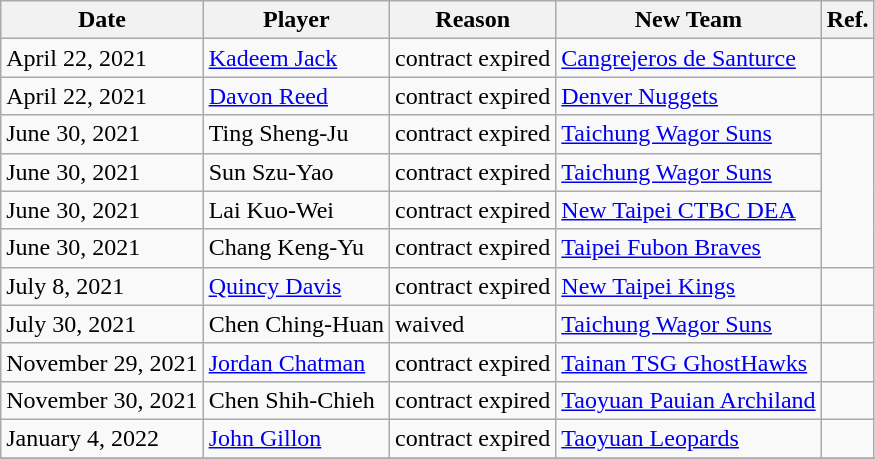<table class="wikitable">
<tr>
<th>Date</th>
<th>Player</th>
<th>Reason</th>
<th>New Team</th>
<th>Ref.</th>
</tr>
<tr>
<td>April 22, 2021</td>
<td><a href='#'>Kadeem Jack</a></td>
<td>contract expired</td>
<td><a href='#'>Cangrejeros de Santurce</a></td>
<td></td>
</tr>
<tr>
<td>April 22, 2021</td>
<td><a href='#'>Davon Reed</a></td>
<td>contract expired</td>
<td><a href='#'>Denver Nuggets</a></td>
<td></td>
</tr>
<tr>
<td>June 30, 2021</td>
<td>Ting Sheng-Ju</td>
<td>contract expired</td>
<td><a href='#'>Taichung Wagor Suns</a></td>
<td rowspan=4></td>
</tr>
<tr>
<td>June 30, 2021</td>
<td>Sun Szu-Yao</td>
<td>contract expired</td>
<td><a href='#'>Taichung Wagor Suns</a></td>
</tr>
<tr>
<td>June 30, 2021</td>
<td>Lai Kuo-Wei</td>
<td>contract expired</td>
<td><a href='#'>New Taipei CTBC DEA</a></td>
</tr>
<tr>
<td>June 30, 2021</td>
<td>Chang Keng-Yu</td>
<td>contract expired</td>
<td><a href='#'>Taipei Fubon Braves</a></td>
</tr>
<tr>
<td>July 8, 2021</td>
<td><a href='#'>Quincy Davis</a></td>
<td>contract expired</td>
<td><a href='#'>New Taipei Kings</a></td>
<td></td>
</tr>
<tr>
<td>July 30, 2021</td>
<td>Chen Ching-Huan</td>
<td>waived</td>
<td><a href='#'>Taichung Wagor Suns</a></td>
<td></td>
</tr>
<tr>
<td>November 29, 2021</td>
<td><a href='#'>Jordan Chatman</a></td>
<td>contract expired</td>
<td><a href='#'>Tainan TSG GhostHawks</a></td>
<td></td>
</tr>
<tr>
<td>November 30, 2021</td>
<td>Chen Shih-Chieh</td>
<td>contract expired</td>
<td><a href='#'>Taoyuan Pauian Archiland</a></td>
<td></td>
</tr>
<tr>
<td>January 4, 2022</td>
<td><a href='#'>John Gillon</a></td>
<td>contract expired</td>
<td><a href='#'>Taoyuan Leopards</a></td>
<td></td>
</tr>
<tr>
</tr>
</table>
